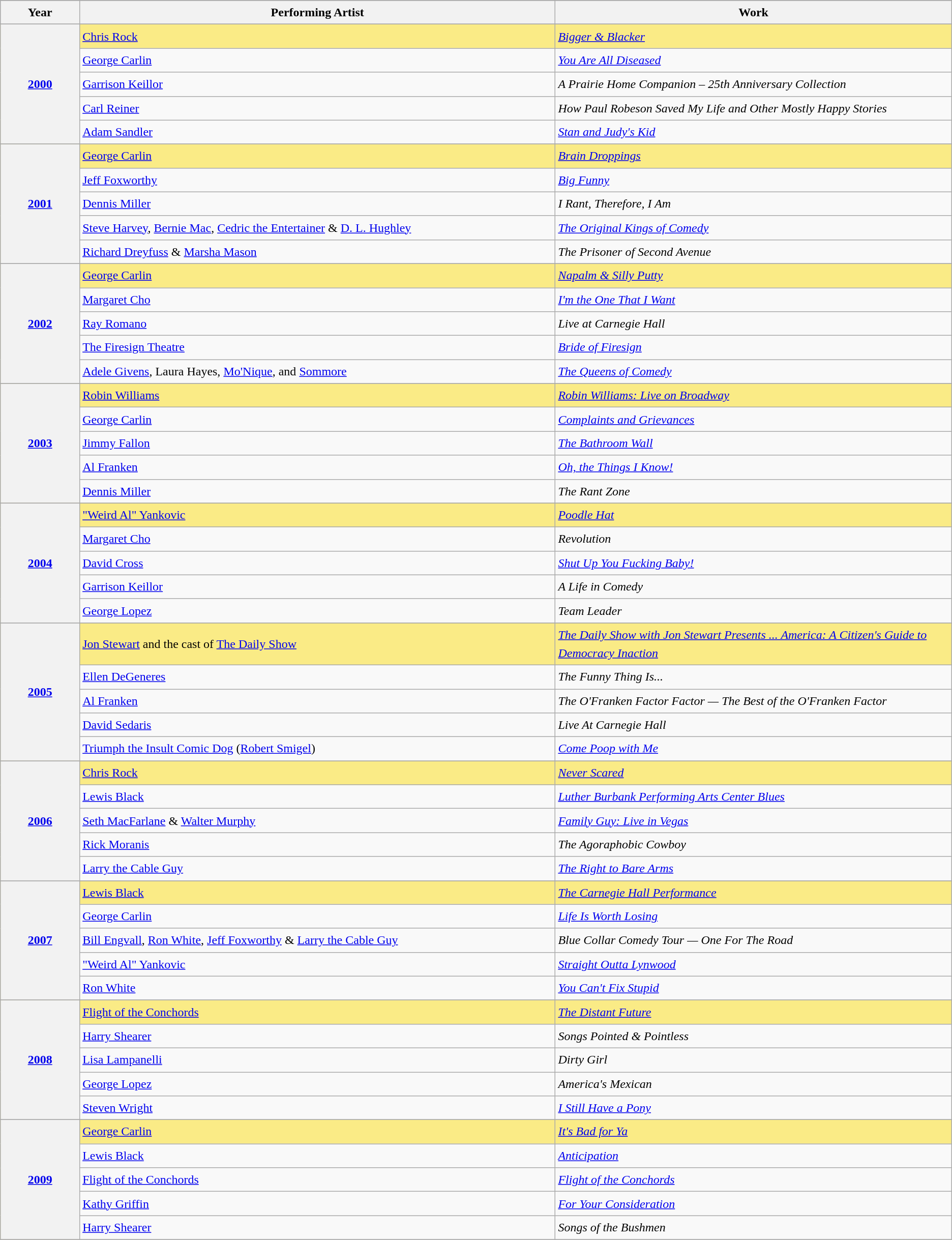<table class="wikitable" style="font-size:1.00em; line-height:1.5em;">
<tr bgcolor="#bebebe">
</tr>
<tr bgcolor="#bebebe">
<th width="5%">Year</th>
<th width="30%">Performing Artist</th>
<th width="25%">Work</th>
</tr>
<tr>
</tr>
<tr style="background:#FAEB86;">
<th rowspan=5, style="text-align:center;"><a href='#'>2000</a> <br></th>
<td><a href='#'>Chris Rock</a></td>
<td><em><a href='#'>Bigger & Blacker</a></em></td>
</tr>
<tr>
<td><a href='#'>George Carlin</a></td>
<td><em><a href='#'>You Are All Diseased</a></em></td>
</tr>
<tr>
<td><a href='#'>Garrison Keillor</a></td>
<td><em>A Prairie Home Companion – 25th Anniversary Collection</em></td>
</tr>
<tr>
<td><a href='#'>Carl Reiner</a></td>
<td><em>How Paul Robeson Saved My Life and Other Mostly Happy Stories</em></td>
</tr>
<tr>
<td><a href='#'>Adam Sandler</a></td>
<td><em><a href='#'>Stan and Judy's Kid</a></em></td>
</tr>
<tr>
</tr>
<tr style="background:#FAEB86;">
<th rowspan=5, style="text-align:center;"><a href='#'>2001</a> <br></th>
<td><a href='#'>George Carlin</a></td>
<td><em><a href='#'>Brain Droppings</a></em></td>
</tr>
<tr>
<td><a href='#'>Jeff Foxworthy</a></td>
<td><em><a href='#'>Big Funny</a></em></td>
</tr>
<tr>
<td><a href='#'>Dennis Miller</a></td>
<td><em>I Rant, Therefore, I Am</em></td>
</tr>
<tr>
<td><a href='#'>Steve Harvey</a>, <a href='#'>Bernie Mac</a>, <a href='#'>Cedric the Entertainer</a> & <a href='#'>D. L. Hughley</a></td>
<td><em><a href='#'>The Original Kings of Comedy</a></em></td>
</tr>
<tr>
<td><a href='#'>Richard Dreyfuss</a> & <a href='#'>Marsha Mason</a></td>
<td><em>The Prisoner of Second Avenue</em></td>
</tr>
<tr>
</tr>
<tr style="background:#FAEB86;">
<th rowspan=5, style="text-align:center;"><a href='#'>2002</a> <br></th>
<td><a href='#'>George Carlin</a></td>
<td><em><a href='#'>Napalm & Silly Putty</a></em></td>
</tr>
<tr>
<td><a href='#'>Margaret Cho</a></td>
<td><em><a href='#'>I'm the One That I Want</a></em></td>
</tr>
<tr>
<td><a href='#'>Ray Romano</a></td>
<td><em>Live at Carnegie Hall</em></td>
</tr>
<tr>
<td><a href='#'>The Firesign Theatre</a></td>
<td><em><a href='#'>Bride of Firesign</a></em></td>
</tr>
<tr>
<td><a href='#'>Adele Givens</a>, Laura Hayes, <a href='#'>Mo'Nique</a>, and <a href='#'>Sommore</a></td>
<td><em><a href='#'>The Queens of Comedy</a></em></td>
</tr>
<tr>
</tr>
<tr style="background:#FAEB86;">
<th rowspan=5, style="text-align:center;"><a href='#'>2003</a> <br></th>
<td><a href='#'>Robin Williams</a></td>
<td><em><a href='#'>Robin Williams: Live on Broadway</a></em></td>
</tr>
<tr>
<td><a href='#'>George Carlin</a></td>
<td><em><a href='#'>Complaints and Grievances</a></em></td>
</tr>
<tr>
<td><a href='#'>Jimmy Fallon</a></td>
<td><em><a href='#'>The Bathroom Wall</a></em></td>
</tr>
<tr>
<td><a href='#'>Al Franken</a></td>
<td><em><a href='#'>Oh, the Things I Know!</a></em></td>
</tr>
<tr>
<td><a href='#'>Dennis Miller</a></td>
<td><em>The Rant Zone</em></td>
</tr>
<tr>
</tr>
<tr style="background:#FAEB86;">
<th rowspan=5, style="text-align:center;"><a href='#'>2004</a> <br></th>
<td><a href='#'>"Weird Al" Yankovic</a></td>
<td><em><a href='#'>Poodle Hat</a></em></td>
</tr>
<tr>
<td><a href='#'>Margaret Cho</a></td>
<td><em>Revolution</em></td>
</tr>
<tr>
<td><a href='#'>David Cross</a></td>
<td><em><a href='#'>Shut Up You Fucking Baby!</a></em></td>
</tr>
<tr>
<td><a href='#'>Garrison Keillor</a></td>
<td><em>A Life in Comedy</em></td>
</tr>
<tr>
<td><a href='#'>George Lopez</a></td>
<td><em>Team Leader</em></td>
</tr>
<tr>
</tr>
<tr style="background:#FAEB86;">
<th rowspan=5, style="text-align:center;"><a href='#'>2005</a> <br></th>
<td><a href='#'>Jon Stewart</a> and the cast of <a href='#'>The Daily Show</a></td>
<td><em><a href='#'>The Daily Show with Jon Stewart Presents ... America: A Citizen's Guide to Democracy Inaction</a></em></td>
</tr>
<tr>
<td><a href='#'>Ellen DeGeneres</a></td>
<td><em>The Funny Thing Is...</em></td>
</tr>
<tr>
<td><a href='#'>Al Franken</a></td>
<td><em>The O'Franken Factor Factor — The Best of the O'Franken Factor</em></td>
</tr>
<tr>
<td><a href='#'>David Sedaris</a></td>
<td><em>Live At Carnegie Hall</em></td>
</tr>
<tr>
<td><a href='#'>Triumph the Insult Comic Dog</a> (<a href='#'>Robert Smigel</a>)</td>
<td><em><a href='#'>Come Poop with Me</a></em></td>
</tr>
<tr>
</tr>
<tr style="background:#FAEB86;">
<th rowspan=5, style="text-align:center;"><a href='#'>2006</a> <br></th>
<td><a href='#'>Chris Rock</a></td>
<td><em><a href='#'>Never Scared</a></em></td>
</tr>
<tr>
<td><a href='#'>Lewis Black</a></td>
<td><em><a href='#'>Luther Burbank Performing Arts Center Blues</a></em></td>
</tr>
<tr>
<td><a href='#'>Seth MacFarlane</a> & <a href='#'>Walter Murphy</a></td>
<td><em><a href='#'>Family Guy: Live in Vegas</a></em></td>
</tr>
<tr>
<td><a href='#'>Rick Moranis</a></td>
<td><em>The Agoraphobic Cowboy</em></td>
</tr>
<tr>
<td><a href='#'>Larry the Cable Guy</a></td>
<td><em><a href='#'>The Right to Bare Arms</a></em></td>
</tr>
<tr>
</tr>
<tr style="background:#FAEB86;">
<th rowspan=5, style="text-align:center;"><a href='#'>2007</a> <br></th>
<td><a href='#'>Lewis Black</a></td>
<td><em><a href='#'>The Carnegie Hall Performance</a></em></td>
</tr>
<tr>
<td><a href='#'>George Carlin</a></td>
<td><em><a href='#'>Life Is Worth Losing</a></em></td>
</tr>
<tr>
<td><a href='#'>Bill Engvall</a>, <a href='#'>Ron White</a>, <a href='#'>Jeff Foxworthy</a> & <a href='#'>Larry the Cable Guy</a></td>
<td><em>Blue Collar Comedy Tour — One For The Road</em></td>
</tr>
<tr>
<td><a href='#'>"Weird Al" Yankovic</a></td>
<td><em><a href='#'>Straight Outta Lynwood</a></em></td>
</tr>
<tr>
<td><a href='#'>Ron White</a></td>
<td><em><a href='#'>You Can't Fix Stupid</a></em></td>
</tr>
<tr>
</tr>
<tr style="background:#FAEB86;">
<th rowspan=5, style="text-align:center;"><a href='#'>2008</a> <br></th>
<td><a href='#'>Flight of the Conchords</a></td>
<td><em><a href='#'>The Distant Future</a></em></td>
</tr>
<tr>
<td><a href='#'>Harry Shearer</a></td>
<td><em>Songs Pointed & Pointless</em></td>
</tr>
<tr>
<td><a href='#'>Lisa Lampanelli</a></td>
<td><em>Dirty Girl</em></td>
</tr>
<tr>
<td><a href='#'>George Lopez</a></td>
<td><em>America's Mexican</em></td>
</tr>
<tr>
<td><a href='#'>Steven Wright</a></td>
<td><em><a href='#'>I Still Have a Pony</a></em></td>
</tr>
<tr>
</tr>
<tr style="background:#FAEB86;">
<th rowspan=5, style="text-align:center;"><a href='#'>2009</a> <br></th>
<td><a href='#'>George Carlin</a></td>
<td><em><a href='#'>It's Bad for Ya</a></em></td>
</tr>
<tr>
<td><a href='#'>Lewis Black</a></td>
<td><em><a href='#'>Anticipation</a></em></td>
</tr>
<tr>
<td><a href='#'>Flight of the Conchords</a></td>
<td><em><a href='#'>Flight of the Conchords</a></em></td>
</tr>
<tr>
<td><a href='#'>Kathy Griffin</a></td>
<td><em><a href='#'>For Your Consideration</a></em></td>
</tr>
<tr>
<td><a href='#'>Harry Shearer</a></td>
<td><em>Songs of the Bushmen</em></td>
</tr>
<tr>
</tr>
</table>
